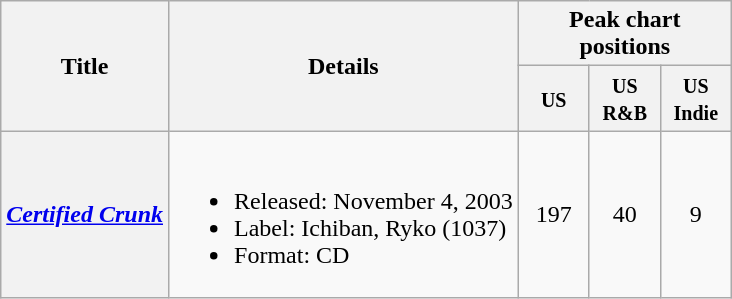<table class="wikitable plainrowheaders">
<tr>
<th style="text-align:center;" rowspan="2">Title</th>
<th style="text-align:center;" rowspan="2">Details</th>
<th style="text-align:center;" colspan="3">Peak chart positions</th>
</tr>
<tr>
<th style="text-align:center; width:40px;"><small>US</small></th>
<th style="text-align:center; width:40px;"><small>US<br>R&B</small></th>
<th style="text-align:center; width:40px;"><small>US<br>Indie</small></th>
</tr>
<tr>
<th scope="row"><em><a href='#'>Certified Crunk</a></em></th>
<td><br><ul><li>Released: November 4, 2003</li><li>Label: Ichiban, Ryko (1037)</li><li>Format: CD</li></ul></td>
<td align=center>197</td>
<td align=center>40</td>
<td align=center>9</td>
</tr>
</table>
